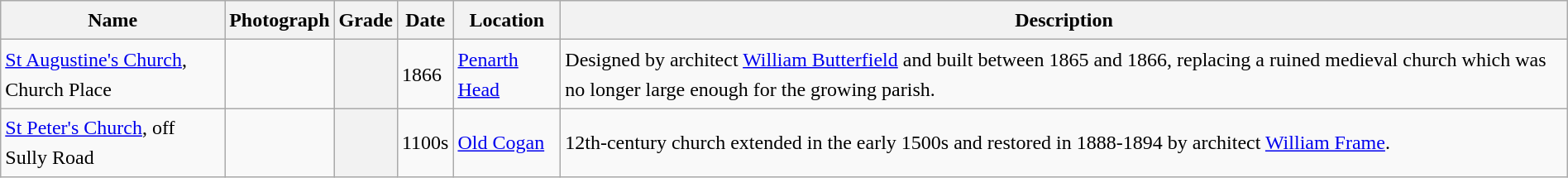<table class="wikitable sortable" style="width:100%;border:0px;text-align:left;line-height:150%;">
<tr>
<th>Name</th>
<th class="unsortable">Photograph</th>
<th>Grade</th>
<th>Date</th>
<th class="unsortable">Location</th>
<th class="unsortable">Description</th>
</tr>
<tr>
<td><a href='#'>St Augustine's Church</a>,<br>Church Place</td>
<td></td>
<th></th>
<td>1866</td>
<td><a href='#'>Penarth Head</a><br><small></small></td>
<td>Designed by architect <a href='#'>William Butterfield</a> and built between 1865 and 1866, replacing a ruined medieval church which was no longer large enough for the growing parish.</td>
</tr>
<tr>
<td><a href='#'>St Peter's Church</a>, off Sully Road</td>
<td></td>
<th></th>
<td>1100s</td>
<td><a href='#'>Old Cogan</a><br><small></small></td>
<td>12th-century church extended in the early 1500s and restored in 1888-1894 by architect <a href='#'>William Frame</a>.</td>
</tr>
<tr>
</tr>
</table>
